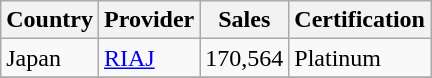<table class="wikitable" border="1">
<tr>
<th>Country</th>
<th>Provider</th>
<th>Sales</th>
<th>Certification</th>
</tr>
<tr>
<td>Japan</td>
<td><a href='#'>RIAJ</a></td>
<td>170,564</td>
<td>Platinum</td>
</tr>
<tr>
</tr>
</table>
